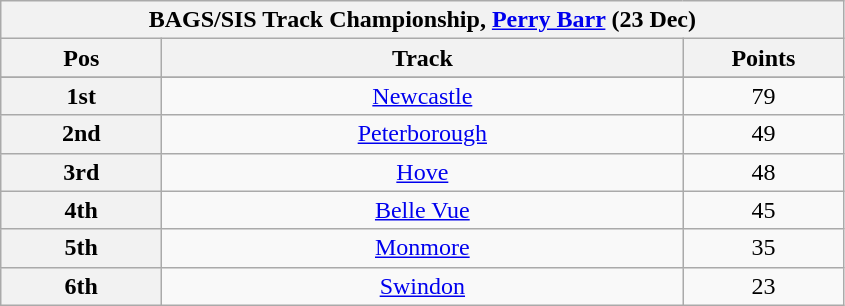<table class="wikitable">
<tr>
<th colspan="3">BAGS/SIS Track Championship, <a href='#'>Perry Barr</a> (23 Dec)</th>
</tr>
<tr>
<th width=100>Pos</th>
<th width=340>Track</th>
<th width=100>Points</th>
</tr>
<tr>
</tr>
<tr align=center>
<th>1st</th>
<td><a href='#'>Newcastle</a></td>
<td align-center>79</td>
</tr>
<tr align=center>
<th>2nd</th>
<td><a href='#'>Peterborough</a></td>
<td align-center>49</td>
</tr>
<tr align=center>
<th>3rd</th>
<td><a href='#'>Hove</a></td>
<td align-center>48</td>
</tr>
<tr align=center>
<th>4th</th>
<td><a href='#'>Belle Vue</a></td>
<td align-center>45</td>
</tr>
<tr align=center>
<th>5th</th>
<td><a href='#'>Monmore</a></td>
<td align-center>35</td>
</tr>
<tr align=center>
<th>6th</th>
<td><a href='#'>Swindon</a></td>
<td align-center>23</td>
</tr>
</table>
